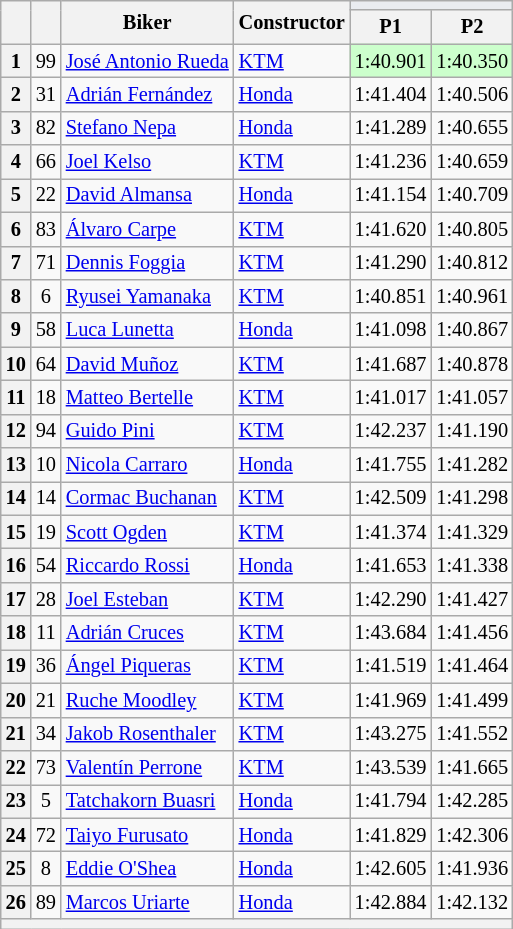<table class="wikitable sortable" style="font-size: 85%;">
<tr>
<th rowspan="2"></th>
<th rowspan="2"></th>
<th rowspan="2">Biker</th>
<th rowspan="2">Constructor</th>
<th colspan="3" style="background:#eaecf0; text-align:center;"></th>
</tr>
<tr>
<th scope="col">P1</th>
<th scope="col">P2</th>
</tr>
<tr>
<th scope="row">1</th>
<td align="center">99</td>
<td> <a href='#'>José Antonio Rueda</a></td>
<td><a href='#'>KTM</a></td>
<td style="background:#ccffcc;">1:40.901</td>
<td style="background:#ccffcc;">1:40.350</td>
</tr>
<tr>
<th scope="row">2</th>
<td align="center">31</td>
<td> <a href='#'>Adrián Fernández</a></td>
<td><a href='#'>Honda</a></td>
<td>1:41.404</td>
<td>1:40.506</td>
</tr>
<tr>
<th scope="row">3</th>
<td align="center">82</td>
<td> <a href='#'>Stefano Nepa</a></td>
<td><a href='#'>Honda</a></td>
<td>1:41.289</td>
<td>1:40.655</td>
</tr>
<tr>
<th scope="row">4</th>
<td align="center">66</td>
<td> <a href='#'>Joel Kelso</a></td>
<td><a href='#'>KTM</a></td>
<td>1:41.236</td>
<td>1:40.659</td>
</tr>
<tr>
<th scope="row">5</th>
<td align="center">22</td>
<td> <a href='#'>David Almansa</a></td>
<td><a href='#'>Honda</a></td>
<td>1:41.154</td>
<td>1:40.709</td>
</tr>
<tr>
<th scope="row">6</th>
<td align="center">83</td>
<td> <a href='#'>Álvaro Carpe</a></td>
<td><a href='#'>KTM</a></td>
<td>1:41.620</td>
<td>1:40.805</td>
</tr>
<tr>
<th scope="row">7</th>
<td align="center">71</td>
<td> <a href='#'>Dennis Foggia</a></td>
<td><a href='#'>KTM</a></td>
<td>1:41.290</td>
<td>1:40.812</td>
</tr>
<tr>
<th scope="row">8</th>
<td align="center">6</td>
<td> <a href='#'>Ryusei Yamanaka</a></td>
<td><a href='#'>KTM</a></td>
<td>1:40.851</td>
<td>1:40.961</td>
</tr>
<tr>
<th scope="row">9</th>
<td align="center">58</td>
<td> <a href='#'>Luca Lunetta</a></td>
<td><a href='#'>Honda</a></td>
<td>1:41.098</td>
<td>1:40.867</td>
</tr>
<tr>
<th scope="row">10</th>
<td align="center">64</td>
<td> <a href='#'>David Muñoz</a></td>
<td><a href='#'>KTM</a></td>
<td>1:41.687</td>
<td>1:40.878</td>
</tr>
<tr>
<th scope="row">11</th>
<td align="center">18</td>
<td> <a href='#'>Matteo Bertelle</a></td>
<td><a href='#'>KTM</a></td>
<td>1:41.017</td>
<td>1:41.057</td>
</tr>
<tr>
<th scope="row">12</th>
<td align="center">94</td>
<td> <a href='#'>Guido Pini</a></td>
<td><a href='#'>KTM</a></td>
<td>1:42.237</td>
<td>1:41.190</td>
</tr>
<tr>
<th scope="row">13</th>
<td align="center">10</td>
<td> <a href='#'>Nicola Carraro</a></td>
<td><a href='#'>Honda</a></td>
<td>1:41.755</td>
<td>1:41.282</td>
</tr>
<tr>
<th scope="row">14</th>
<td align="center">14</td>
<td> <a href='#'>Cormac Buchanan</a></td>
<td><a href='#'>KTM</a></td>
<td>1:42.509</td>
<td>1:41.298</td>
</tr>
<tr>
<th scope="row">15</th>
<td align="center">19</td>
<td> <a href='#'>Scott Ogden</a></td>
<td><a href='#'>KTM</a></td>
<td>1:41.374</td>
<td>1:41.329</td>
</tr>
<tr>
<th scope="row">16</th>
<td align="center">54</td>
<td> <a href='#'>Riccardo Rossi</a></td>
<td><a href='#'>Honda</a></td>
<td>1:41.653</td>
<td>1:41.338</td>
</tr>
<tr>
<th scope="row">17</th>
<td align="center">28</td>
<td> <a href='#'>Joel Esteban</a></td>
<td><a href='#'>KTM</a></td>
<td>1:42.290</td>
<td>1:41.427</td>
</tr>
<tr>
<th scope="row">18</th>
<td align="center">11</td>
<td> <a href='#'>Adrián Cruces</a></td>
<td><a href='#'>KTM</a></td>
<td>1:43.684</td>
<td>1:41.456</td>
</tr>
<tr>
<th scope="row">19</th>
<td align="center">36</td>
<td> <a href='#'>Ángel Piqueras</a></td>
<td><a href='#'>KTM</a></td>
<td>1:41.519</td>
<td>1:41.464</td>
</tr>
<tr>
<th scope="row">20</th>
<td align="center">21</td>
<td> <a href='#'>Ruche Moodley</a></td>
<td><a href='#'>KTM</a></td>
<td>1:41.969</td>
<td>1:41.499</td>
</tr>
<tr>
<th scope="row">21</th>
<td align="center">34</td>
<td> <a href='#'>Jakob Rosenthaler</a></td>
<td><a href='#'>KTM</a></td>
<td>1:43.275</td>
<td>1:41.552</td>
</tr>
<tr>
<th scope="row">22</th>
<td align="center">73</td>
<td> <a href='#'>Valentín Perrone</a></td>
<td><a href='#'>KTM</a></td>
<td>1:43.539</td>
<td>1:41.665</td>
</tr>
<tr>
<th scope="row">23</th>
<td align="center">5</td>
<td> <a href='#'>Tatchakorn Buasri</a></td>
<td><a href='#'>Honda</a></td>
<td>1:41.794</td>
<td>1:42.285</td>
</tr>
<tr>
<th scope="row">24</th>
<td align="center">72</td>
<td> <a href='#'>Taiyo Furusato</a></td>
<td><a href='#'>Honda</a></td>
<td>1:41.829</td>
<td>1:42.306</td>
</tr>
<tr>
<th scope="row">25</th>
<td align="center">8</td>
<td> <a href='#'>Eddie O'Shea</a></td>
<td><a href='#'>Honda</a></td>
<td>1:42.605</td>
<td>1:41.936</td>
</tr>
<tr>
<th scope="row">26</th>
<td align="center">89</td>
<td> <a href='#'>Marcos Uriarte</a></td>
<td><a href='#'>Honda</a></td>
<td>1:42.884</td>
<td>1:42.132</td>
</tr>
<tr>
<th colspan="7"></th>
</tr>
</table>
